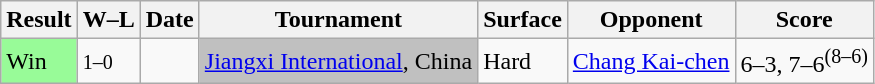<table class="sortable wikitable">
<tr>
<th>Result</th>
<th>W–L</th>
<th>Date</th>
<th>Tournament</th>
<th>Surface</th>
<th>Opponent</th>
<th>Score</th>
</tr>
<tr>
<td style="background:#98fb98;">Win</td>
<td><small>1–0</small></td>
<td><a href='#'></a></td>
<td style="background:silver;"><a href='#'>Jiangxi International</a>, China</td>
<td>Hard</td>
<td> <a href='#'>Chang Kai-chen</a></td>
<td>6–3, 7–6<sup>(8–6)</sup></td>
</tr>
</table>
